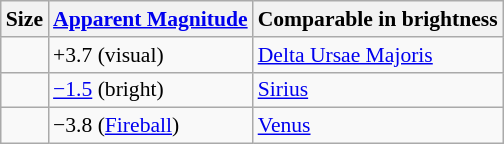<table class="wikitable" style="font-size: 0.9em">
<tr>
<th>Size</th>
<th><a href='#'>Apparent Magnitude</a></th>
<th>Comparable in brightness</th>
</tr>
<tr>
<td></td>
<td>+3.7 (visual)</td>
<td><a href='#'>Delta Ursae Majoris</a></td>
</tr>
<tr>
<td></td>
<td><a href='#'>−1.5</a> (bright)</td>
<td><a href='#'>Sirius</a></td>
</tr>
<tr>
<td></td>
<td>−3.8 (<a href='#'>Fireball</a>)</td>
<td><a href='#'>Venus</a></td>
</tr>
</table>
